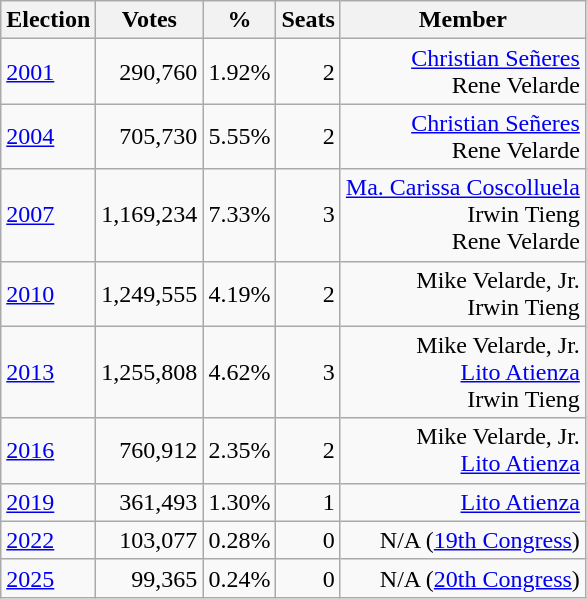<table class=wikitable style="text-align:right">
<tr>
<th>Election</th>
<th>Votes</th>
<th>%</th>
<th>Seats</th>
<th>Member</th>
</tr>
<tr>
<td align=left><a href='#'>2001</a></td>
<td>290,760</td>
<td>1.92%</td>
<td>2</td>
<td><a href='#'>Christian Señeres</a> <br> Rene Velarde</td>
</tr>
<tr>
<td align=left><a href='#'>2004</a></td>
<td>705,730</td>
<td>5.55%</td>
<td>2</td>
<td><a href='#'>Christian Señeres</a> <br> Rene Velarde</td>
</tr>
<tr>
<td align=left><a href='#'>2007</a></td>
<td>1,169,234</td>
<td>7.33%</td>
<td>3</td>
<td><a href='#'>Ma. Carissa Coscolluela</a> <br> Irwin Tieng <br> Rene Velarde</td>
</tr>
<tr>
<td align=left><a href='#'>2010</a></td>
<td>1,249,555</td>
<td>4.19%</td>
<td>2</td>
<td>Mike Velarde, Jr. <br> Irwin Tieng</td>
</tr>
<tr>
<td align=left><a href='#'>2013</a></td>
<td>1,255,808</td>
<td>4.62%</td>
<td>3</td>
<td>Mike Velarde, Jr. <br> <a href='#'>Lito Atienza</a> <br> Irwin Tieng</td>
</tr>
<tr>
<td align=left><a href='#'>2016</a></td>
<td>760,912</td>
<td>2.35%</td>
<td>2</td>
<td>Mike Velarde, Jr. <br> <a href='#'>Lito Atienza</a></td>
</tr>
<tr>
<td align=left><a href='#'>2019</a></td>
<td>361,493</td>
<td>1.30%</td>
<td>1</td>
<td><a href='#'>Lito Atienza</a></td>
</tr>
<tr>
<td align=left><a href='#'>2022</a></td>
<td>103,077</td>
<td>0.28%</td>
<td>0</td>
<td>N/A (<a href='#'>19th Congress</a>)</td>
</tr>
<tr>
<td align=left><a href='#'>2025</a></td>
<td>99,365</td>
<td>0.24%</td>
<td>0</td>
<td>N/A (<a href='#'>20th Congress</a>)</td>
</tr>
</table>
